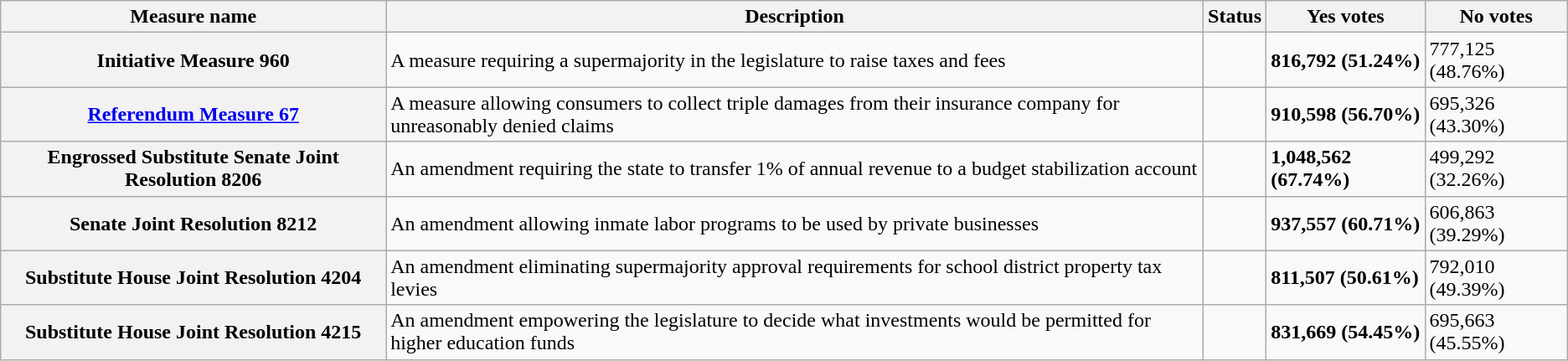<table class="wikitable sortable plainrowheaders">
<tr>
<th scope=col>Measure name</th>
<th scope=col class=unsortable>Description</th>
<th scope=col>Status</th>
<th scope=col>Yes votes</th>
<th scope=col>No votes</th>
</tr>
<tr>
<th scope=row>Initiative Measure 960</th>
<td>A measure requiring a supermajority in the legislature to raise taxes and fees</td>
<td></td>
<td><strong>816,792 (51.24%)</strong></td>
<td>777,125 (48.76%)</td>
</tr>
<tr>
<th scope=row><a href='#'>Referendum Measure 67</a></th>
<td>A measure allowing consumers to collect triple damages from their insurance company for unreasonably denied claims</td>
<td></td>
<td><strong>910,598 (56.70%)</strong></td>
<td>695,326 (43.30%)</td>
</tr>
<tr>
<th scope=row>Engrossed Substitute Senate Joint Resolution 8206</th>
<td>An amendment requiring the state to transfer 1% of annual revenue to a budget stabilization account</td>
<td></td>
<td><strong>1,048,562 (67.74%)</strong></td>
<td>499,292 (32.26%)</td>
</tr>
<tr>
<th scope=row>Senate Joint Resolution 8212</th>
<td>An amendment allowing inmate labor programs to be used by private businesses</td>
<td></td>
<td><strong>937,557 (60.71%)</strong></td>
<td>606,863 (39.29%)</td>
</tr>
<tr>
<th scope=row>Substitute House Joint Resolution 4204</th>
<td>An amendment eliminating supermajority approval requirements for school district property tax levies</td>
<td></td>
<td><strong>811,507 (50.61%)</strong></td>
<td>792,010 (49.39%)</td>
</tr>
<tr>
<th scope=row>Substitute House Joint Resolution 4215</th>
<td>An amendment empowering the legislature to decide what investments would be permitted for higher education funds</td>
<td></td>
<td><strong>831,669 (54.45%)</strong></td>
<td>695,663 (45.55%)</td>
</tr>
</table>
